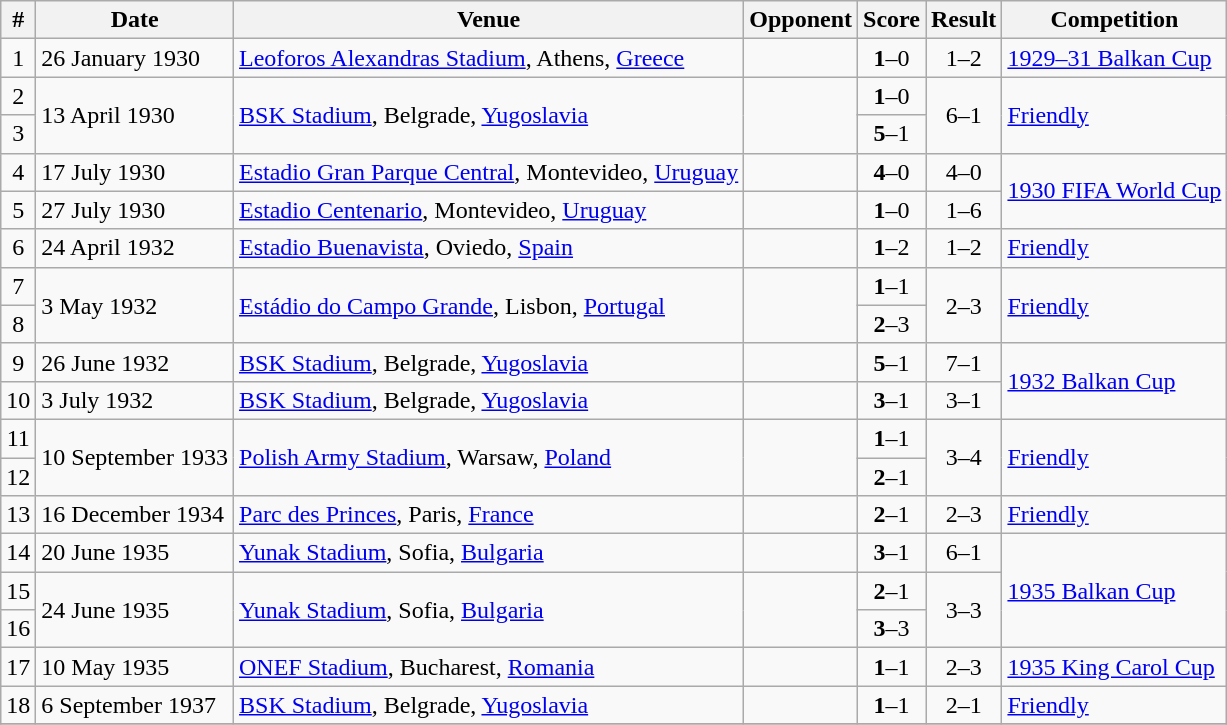<table class="wikitable sortable" style="font-size:100%">
<tr>
<th>#</th>
<th>Date</th>
<th>Venue</th>
<th>Opponent</th>
<th>Score</th>
<th>Result</th>
<th>Competition</th>
</tr>
<tr>
<td align=center>1</td>
<td>26 January 1930</td>
<td><a href='#'>Leoforos Alexandras Stadium</a>, Athens, <a href='#'>Greece</a></td>
<td></td>
<td align=center><strong>1</strong>–0</td>
<td align=center>1–2</td>
<td><a href='#'>1929–31 Balkan Cup</a></td>
</tr>
<tr>
<td align=center>2</td>
<td rowspan=2>13 April 1930</td>
<td rowspan=2><a href='#'>BSK Stadium</a>, Belgrade, <a href='#'>Yugoslavia</a></td>
<td rowspan=2></td>
<td align=center><strong>1</strong>–0</td>
<td rowspan=2 align=center>6–1</td>
<td rowspan=2><a href='#'>Friendly</a></td>
</tr>
<tr>
<td align=center>3</td>
<td align=center><strong>5</strong>–1</td>
</tr>
<tr>
<td align=center>4</td>
<td>17 July 1930</td>
<td><a href='#'>Estadio Gran Parque Central</a>, Montevideo, <a href='#'>Uruguay</a></td>
<td></td>
<td align=center><strong>4</strong>–0</td>
<td align=center>4–0</td>
<td rowspan=2><a href='#'>1930 FIFA World Cup</a></td>
</tr>
<tr>
<td align=center>5</td>
<td>27 July 1930</td>
<td><a href='#'>Estadio Centenario</a>, Montevideo, <a href='#'>Uruguay</a></td>
<td></td>
<td align=center><strong>1</strong>–0</td>
<td align=center>1–6</td>
</tr>
<tr>
<td align=center>6</td>
<td>24 April 1932</td>
<td><a href='#'>Estadio Buenavista</a>, Oviedo, <a href='#'>Spain</a></td>
<td></td>
<td align=center><strong>1</strong>–2</td>
<td align=center>1–2</td>
<td><a href='#'>Friendly</a></td>
</tr>
<tr>
<td align=center>7</td>
<td rowspan=2>3 May 1932</td>
<td rowspan=2><a href='#'>Estádio do Campo Grande</a>, Lisbon, <a href='#'>Portugal</a></td>
<td rowspan=2></td>
<td align=center><strong>1</strong>–1</td>
<td rowspan=2 align=center>2–3</td>
<td rowspan=2><a href='#'>Friendly</a></td>
</tr>
<tr>
<td align=center>8</td>
<td align=center><strong>2</strong>–3</td>
</tr>
<tr>
<td align=center>9</td>
<td>26 June 1932</td>
<td><a href='#'>BSK Stadium</a>, Belgrade, <a href='#'>Yugoslavia</a></td>
<td></td>
<td align=center><strong>5</strong>–1</td>
<td align=center>7–1</td>
<td rowspan=2><a href='#'>1932 Balkan Cup</a></td>
</tr>
<tr>
<td align=center>10</td>
<td>3 July 1932</td>
<td><a href='#'>BSK Stadium</a>, Belgrade, <a href='#'>Yugoslavia</a></td>
<td></td>
<td align=center><strong>3</strong>–1</td>
<td align=center>3–1</td>
</tr>
<tr>
<td align=center>11</td>
<td rowspan=2>10 September 1933</td>
<td rowspan=2><a href='#'>Polish Army Stadium</a>, Warsaw, <a href='#'>Poland</a></td>
<td rowspan=2></td>
<td align=center><strong>1</strong>–1</td>
<td rowspan=2 align=center>3–4</td>
<td rowspan=2><a href='#'>Friendly</a></td>
</tr>
<tr>
<td align=center>12</td>
<td align=center><strong>2</strong>–1</td>
</tr>
<tr>
<td align=center>13</td>
<td>16 December 1934</td>
<td><a href='#'>Parc des Princes</a>, Paris, <a href='#'>France</a></td>
<td></td>
<td align=center><strong>2</strong>–1</td>
<td align=center>2–3</td>
<td><a href='#'>Friendly</a></td>
</tr>
<tr>
<td align=center>14</td>
<td>20 June 1935</td>
<td><a href='#'>Yunak Stadium</a>, Sofia, <a href='#'>Bulgaria</a></td>
<td></td>
<td align=center><strong>3</strong>–1</td>
<td align=center>6–1</td>
<td rowspan=3><a href='#'>1935 Balkan Cup</a></td>
</tr>
<tr>
<td align=center>15</td>
<td rowspan=2>24 June 1935</td>
<td rowspan=2><a href='#'>Yunak Stadium</a>, Sofia, <a href='#'>Bulgaria</a></td>
<td rowspan=2></td>
<td align=center><strong>2</strong>–1</td>
<td rowspan=2 align=center>3–3</td>
</tr>
<tr>
<td align=center>16</td>
<td align=center><strong>3</strong>–3</td>
</tr>
<tr>
<td align=center>17</td>
<td>10 May 1935</td>
<td><a href='#'>ONEF Stadium</a>, Bucharest, <a href='#'>Romania</a></td>
<td></td>
<td align=center><strong>1</strong>–1</td>
<td align=center>2–3</td>
<td><a href='#'>1935 King Carol Cup</a></td>
</tr>
<tr>
<td align=center>18</td>
<td>6 September 1937</td>
<td><a href='#'>BSK Stadium</a>, Belgrade, <a href='#'>Yugoslavia</a></td>
<td></td>
<td align=center><strong>1</strong>–1</td>
<td align=center>2–1</td>
<td><a href='#'>Friendly</a></td>
</tr>
<tr>
</tr>
</table>
